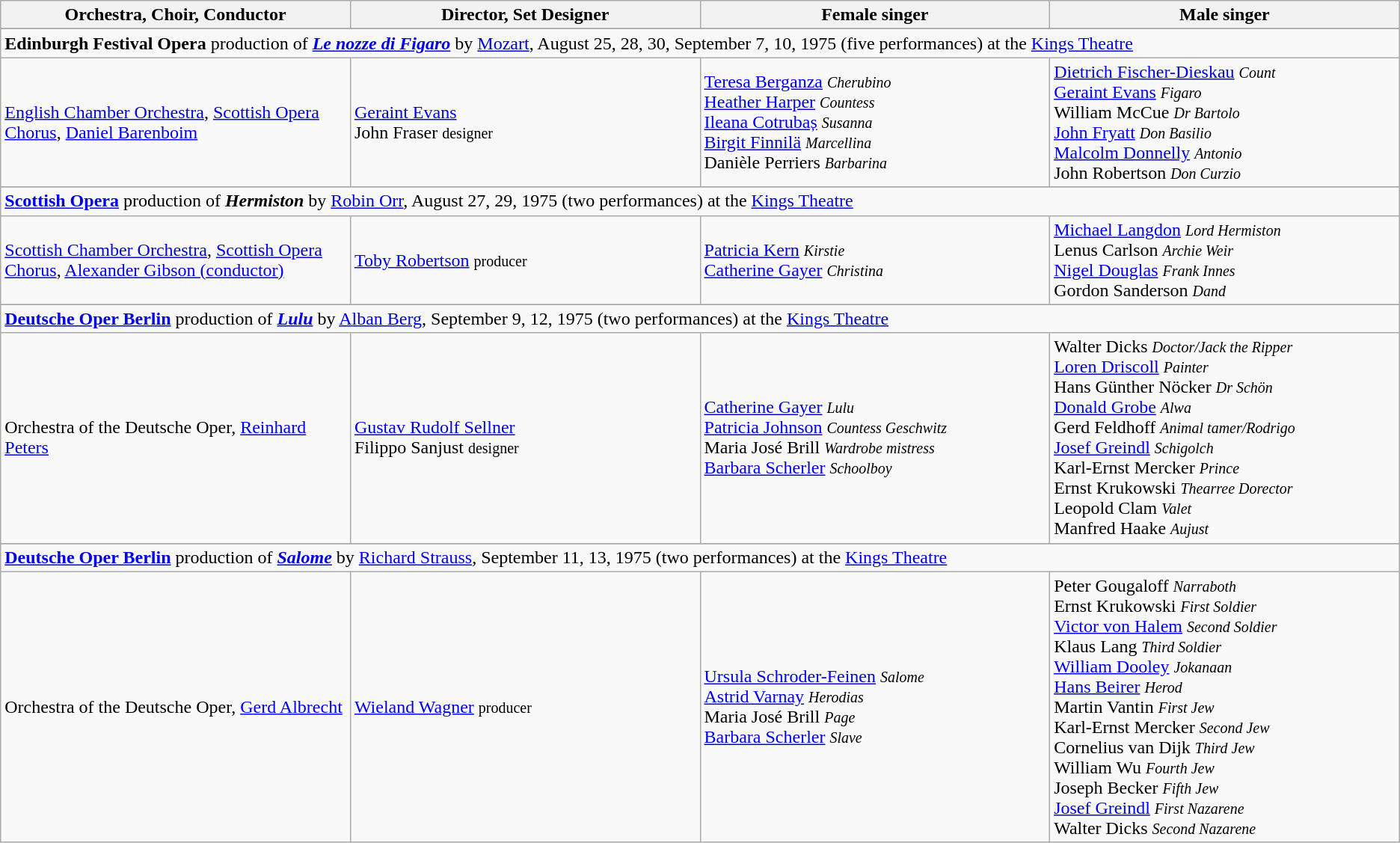<table class="wikitable toptextcells">
<tr class="hintergrundfarbe5">
<th style="width:25%;">Orchestra, Choir, Conductor</th>
<th style="width:25%;">Director, Set Designer</th>
<th style="width:25%;">Female singer</th>
<th style="width:25%;">Male singer</th>
</tr>
<tr>
</tr>
<tr class="hintergrundfarbe8">
<td colspan="9"><strong>Edinburgh Festival Opera</strong> production of <strong><em><a href='#'>Le nozze di Figaro</a></em></strong> by <a href='#'>Mozart</a>, August 25, 28, 30, September 7, 10, 1975 (five performances) at the <a href='#'>Kings Theatre</a></td>
</tr>
<tr>
<td><a href='#'>English Chamber Orchestra</a>, <a href='#'>Scottish Opera Chorus</a>, <a href='#'>Daniel Barenboim</a></td>
<td><a href='#'>Geraint Evans</a><br>John Fraser <small>designer</small></td>
<td><a href='#'>Teresa Berganza</a> <small><em>Cherubino</em></small><br><a href='#'>Heather Harper</a> <small><em>Countess</em></small><br><a href='#'>Ileana Cotrubaș</a> <small><em>Susanna</em></small><br><a href='#'>Birgit Finnilä</a> <small><em>Marcellina</em></small><br>Danièle Perriers <small><em>Barbarina</em></small></td>
<td><a href='#'>Dietrich Fischer-Dieskau</a> <small><em>Count</em></small><br><a href='#'>Geraint Evans</a> <small><em>Figaro</em></small><br>William McCue <small><em>Dr Bartolo</em></small><br><a href='#'>John Fryatt</a> <small><em>Don Basilio</em></small><br><a href='#'>Malcolm Donnelly</a> <small><em>Antonio</em></small><br>John Robertson <small><em>Don Curzio</em></small></td>
</tr>
<tr>
</tr>
<tr class="hintergrundfarbe8">
<td colspan="9"><strong><a href='#'>Scottish Opera</a></strong> production of <strong><em>Hermiston</em></strong> by <a href='#'>Robin Orr</a>, August 27, 29, 1975 (two performances) at the <a href='#'>Kings Theatre</a></td>
</tr>
<tr>
<td><a href='#'>Scottish Chamber Orchestra</a>, <a href='#'>Scottish Opera Chorus</a>, <a href='#'>Alexander Gibson (conductor)</a></td>
<td><a href='#'>Toby Robertson</a> <small>producer</small></td>
<td><a href='#'>Patricia Kern</a> <small><em>Kirstie</em></small><br><a href='#'>Catherine Gayer</a> <small><em>Christina</em></small></td>
<td><a href='#'>Michael Langdon</a> <small><em>Lord Hermiston</em></small><br>Lenus Carlson <small><em>Archie Weir</em></small><br><a href='#'>Nigel Douglas</a> <small><em>Frank Innes</em></small><br>Gordon Sanderson <small><em>Dand</em></small></td>
</tr>
<tr>
</tr>
<tr class="hintergrundfarbe8">
<td colspan="9"><strong><a href='#'>Deutsche Oper Berlin</a> </strong> production of <strong><em><a href='#'>Lulu</a></em></strong> by <a href='#'>Alban Berg</a>, September 9, 12, 1975 (two performances) at the <a href='#'>Kings Theatre</a></td>
</tr>
<tr>
<td>Orchestra of the Deutsche Oper, <a href='#'>Reinhard Peters</a></td>
<td><a href='#'>Gustav Rudolf Sellner</a> <br>Filippo Sanjust <small>designer</small></td>
<td><a href='#'>Catherine Gayer</a> <small><em>Lulu</em></small><br><a href='#'>Patricia Johnson</a> <small><em>Countess Geschwitz</em></small><br>Maria José Brill <small><em>Wardrobe mistress</em></small><br><a href='#'>Barbara Scherler</a> <small><em>Schoolboy</em></small></td>
<td>Walter Dicks <small><em>Doctor/Jack the Ripper</em></small><br><a href='#'>Loren Driscoll</a> <small><em>Painter</em></small><br>Hans Günther Nöcker <small><em>Dr Schön</em></small><br><a href='#'>Donald Grobe</a> <small><em>Alwa</em></small><br>Gerd Feldhoff <small><em>Animal tamer/Rodrigo</em></small><br><a href='#'>Josef Greindl</a> <small><em>Schigolch</em></small><br>Karl-Ernst Mercker <small><em>Prince</em></small><br>Ernst Krukowski <small><em>Thearree Dorector</em></small><br>Leopold Clam <small><em>Valet</em></small><br>Manfred Haake <small><em>Aujust</em></small></td>
</tr>
<tr>
</tr>
<tr class="hintergrundfarbe8">
<td colspan="9"><strong><a href='#'>Deutsche Oper Berlin</a></strong> production of <strong><em><a href='#'>Salome</a></em></strong> by <a href='#'>Richard Strauss</a>, September 11, 13, 1975 (two performances) at the <a href='#'>Kings Theatre</a></td>
</tr>
<tr>
<td>Orchestra of the Deutsche Oper, <a href='#'>Gerd Albrecht</a></td>
<td><a href='#'>Wieland Wagner</a> <small>producer</small></td>
<td><a href='#'>Ursula Schroder-Feinen</a> <small><em>Salome</em></small><br><a href='#'>Astrid Varnay</a> <small><em>Herodias</em></small><br>Maria José Brill <small><em>Page</em></small><br><a href='#'>Barbara Scherler</a> <small><em>Slave</em></small></td>
<td>Peter Gougaloff <small><em>Narraboth</em></small><br>Ernst Krukowski <small><em>First Soldier</em></small><br><a href='#'>Victor von Halem</a> <small><em>Second Soldier</em></small><br>Klaus Lang <small><em>Third Soldier</em></small><br><a href='#'>William Dooley</a> <small><em>Jokanaan</em></small><br><a href='#'>Hans Beirer</a> <small><em>Herod</em></small><br>Martin Vantin <small><em>First Jew</em></small><br>Karl-Ernst Mercker <small><em>Second Jew</em></small><br>Cornelius van Dijk <small><em>Third Jew</em></small><br>William Wu <small><em>Fourth Jew</em></small><br>Joseph Becker <small><em>Fifth Jew</em></small><br><a href='#'>Josef Greindl</a> <small><em>First Nazarene</em></small><br>Walter Dicks <small><em>Second Nazarene</em></small></td>
</tr>
</table>
